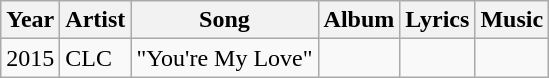<table class="wikitable">
<tr>
<th scope="col">Year</th>
<th scope="col">Artist</th>
<th>Song</th>
<th>Album</th>
<th>Lyrics</th>
<th>Music</th>
</tr>
<tr>
<td>2015</td>
<td>CLC </td>
<td>"You're My Love"</td>
<td></td>
<td></td>
<td></td>
</tr>
</table>
